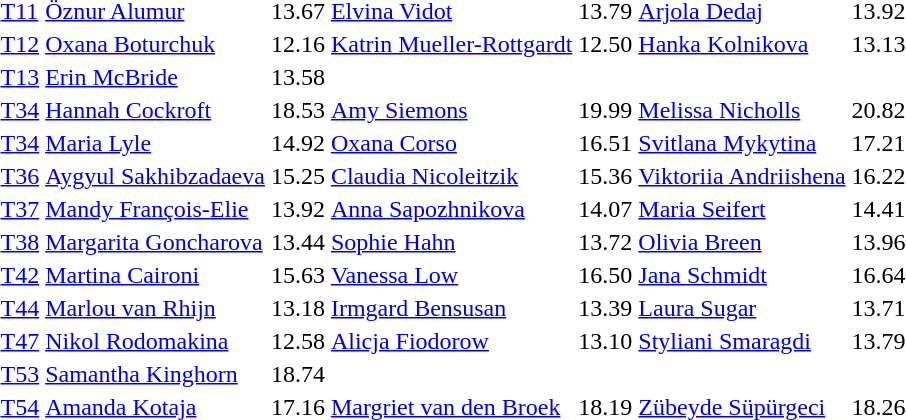<table>
<tr>
<td><a href='#'>T11</a></td>
<td><a href='#'>Öznur Alumur</a><br></td>
<td>13.67</td>
<td><a href='#'>Elvina Vidot</a><br></td>
<td>13.79</td>
<td><a href='#'>Arjola Dedaj</a><br></td>
<td>13.92</td>
</tr>
<tr>
<td><a href='#'>T12</a></td>
<td><a href='#'>Oxana Boturchuk</a><br></td>
<td>12.16</td>
<td><a href='#'>Katrin Mueller-Rottgardt</a><br></td>
<td>12.50</td>
<td><a href='#'>Hanka Kolnikova</a><br></td>
<td>13.13</td>
</tr>
<tr>
<td><a href='#'>T13</a></td>
<td><a href='#'>Erin McBride</a><br></td>
<td>13.58</td>
<td></td>
<td></td>
<td></td>
<td></td>
</tr>
<tr>
<td><a href='#'>T34</a></td>
<td><a href='#'>Hannah Cockroft</a><br></td>
<td>18.53</td>
<td><a href='#'>Amy Siemons</a><br></td>
<td>19.99</td>
<td><a href='#'>Melissa Nicholls</a><br></td>
<td>20.82</td>
</tr>
<tr>
<td><a href='#'>T34</a></td>
<td><a href='#'>Maria Lyle</a><br></td>
<td>14.92</td>
<td><a href='#'>Oxana Corso</a><br></td>
<td>16.51</td>
<td><a href='#'>Svitlana Mykytina</a><br></td>
<td>17.21</td>
</tr>
<tr>
<td><a href='#'>T36</a></td>
<td><a href='#'>Aygyul Sakhibzadaeva</a><br></td>
<td>15.25</td>
<td><a href='#'>Claudia Nicoleitzik</a><br></td>
<td>15.36</td>
<td><a href='#'>Viktoriia Andriishena</a><br></td>
<td>16.22</td>
</tr>
<tr>
<td><a href='#'>T37</a></td>
<td><a href='#'>Mandy François-Elie</a><br></td>
<td>13.92</td>
<td><a href='#'>Anna Sapozhnikova</a><br></td>
<td>14.07</td>
<td><a href='#'>Maria Seifert</a><br></td>
<td>14.41</td>
</tr>
<tr>
<td><a href='#'>T38</a></td>
<td><a href='#'>Margarita Goncharova</a><br></td>
<td>13.44</td>
<td><a href='#'>Sophie Hahn</a><br></td>
<td>13.72</td>
<td><a href='#'>Olivia Breen</a><br></td>
<td>13.96</td>
</tr>
<tr>
<td><a href='#'>T42</a></td>
<td><a href='#'>Martina Caironi</a><br></td>
<td>15.63</td>
<td><a href='#'>Vanessa Low</a><br></td>
<td>16.50</td>
<td><a href='#'>Jana Schmidt</a><br></td>
<td>16.64</td>
</tr>
<tr>
<td><a href='#'>T44</a></td>
<td><a href='#'>Marlou van Rhijn</a><br></td>
<td>13.18</td>
<td><a href='#'>Irmgard Bensusan</a><br></td>
<td>13.39</td>
<td><a href='#'>Laura Sugar</a><br></td>
<td>13.71</td>
</tr>
<tr>
<td><a href='#'>T47</a></td>
<td><a href='#'>Nikol Rodomakina</a><br></td>
<td>12.58</td>
<td><a href='#'>Alicja Fiodorow</a><br></td>
<td>13.10</td>
<td><a href='#'>Styliani Smaragdi</a><br></td>
<td>13.79</td>
</tr>
<tr>
<td><a href='#'>T53</a></td>
<td><a href='#'>Samantha Kinghorn</a><br></td>
<td>18.74</td>
<td></td>
<td></td>
<td></td>
<td></td>
</tr>
<tr>
<td><a href='#'>T54</a></td>
<td><a href='#'>Amanda Kotaja</a><br></td>
<td>17.16</td>
<td><a href='#'>Margriet van den Broek</a><br></td>
<td>18.19</td>
<td><a href='#'>Zübeyde Süpürgeci</a><br></td>
<td>18.26</td>
</tr>
</table>
